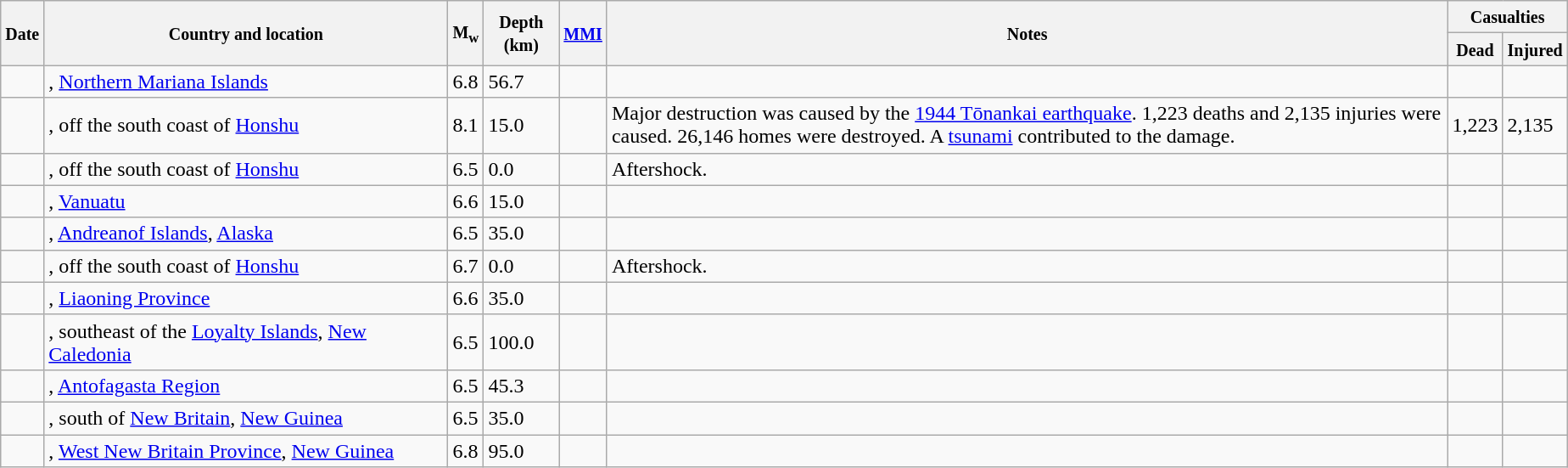<table class="wikitable sortable sort-under" style="border:1px black; margin-left:1em;">
<tr>
<th rowspan="2"><small>Date</small></th>
<th rowspan="2" style="width: 310px"><small>Country and location</small></th>
<th rowspan="2"><small>M<sub>w</sub></small></th>
<th rowspan="2"><small>Depth (km)</small></th>
<th rowspan="2"><small><a href='#'>MMI</a></small></th>
<th rowspan="2" class="unsortable"><small>Notes</small></th>
<th colspan="2"><small>Casualties</small></th>
</tr>
<tr>
<th><small>Dead</small></th>
<th><small>Injured</small></th>
</tr>
<tr>
<td></td>
<td>, <a href='#'>Northern Mariana Islands</a></td>
<td>6.8</td>
<td>56.7</td>
<td></td>
<td></td>
<td></td>
<td></td>
</tr>
<tr>
<td></td>
<td>, off the south coast of <a href='#'>Honshu</a></td>
<td>8.1</td>
<td>15.0</td>
<td></td>
<td>Major destruction was caused by the <a href='#'>1944 Tōnankai earthquake</a>. 1,223 deaths and 2,135 injuries were caused. 26,146 homes were destroyed. A <a href='#'>tsunami</a> contributed to the damage.</td>
<td>1,223</td>
<td>2,135</td>
</tr>
<tr>
<td></td>
<td>, off the south coast of <a href='#'>Honshu</a></td>
<td>6.5</td>
<td>0.0</td>
<td></td>
<td>Aftershock.</td>
<td></td>
<td></td>
</tr>
<tr>
<td></td>
<td>, <a href='#'>Vanuatu</a></td>
<td>6.6</td>
<td>15.0</td>
<td></td>
<td></td>
<td></td>
<td></td>
</tr>
<tr>
<td></td>
<td>, <a href='#'>Andreanof Islands</a>, <a href='#'>Alaska</a></td>
<td>6.5</td>
<td>35.0</td>
<td></td>
<td></td>
<td></td>
<td></td>
</tr>
<tr>
<td></td>
<td>, off the south coast of <a href='#'>Honshu</a></td>
<td>6.7</td>
<td>0.0</td>
<td></td>
<td>Aftershock.</td>
<td></td>
<td></td>
</tr>
<tr>
<td></td>
<td>, <a href='#'>Liaoning Province</a></td>
<td>6.6</td>
<td>35.0</td>
<td></td>
<td></td>
<td></td>
<td></td>
</tr>
<tr>
<td></td>
<td>, southeast of the <a href='#'>Loyalty Islands</a>, <a href='#'>New Caledonia</a></td>
<td>6.5</td>
<td>100.0</td>
<td></td>
<td></td>
<td></td>
<td></td>
</tr>
<tr>
<td></td>
<td>, <a href='#'>Antofagasta Region</a></td>
<td>6.5</td>
<td>45.3</td>
<td></td>
<td></td>
<td></td>
<td></td>
</tr>
<tr>
<td></td>
<td>, south of <a href='#'>New Britain</a>, <a href='#'>New Guinea</a></td>
<td>6.5</td>
<td>35.0</td>
<td></td>
<td></td>
<td></td>
<td></td>
</tr>
<tr>
<td></td>
<td>, <a href='#'>West New Britain Province</a>, <a href='#'>New Guinea</a></td>
<td>6.8</td>
<td>95.0</td>
<td></td>
<td></td>
<td></td>
<td></td>
</tr>
</table>
